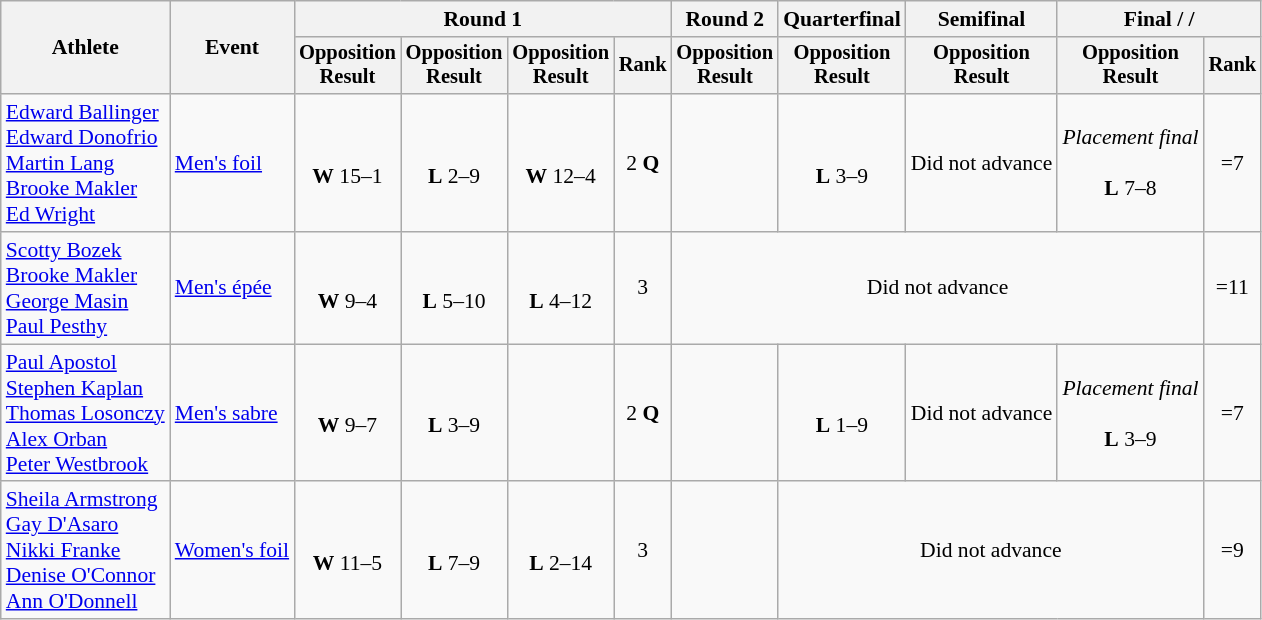<table class=wikitable style=font-size:90%;text-align:center>
<tr>
<th rowspan=2>Athlete</th>
<th rowspan=2>Event</th>
<th colspan=4>Round 1</th>
<th>Round 2</th>
<th>Quarterfinal</th>
<th>Semifinal</th>
<th colspan=2>Final /  / </th>
</tr>
<tr style=font-size:95%>
<th>Opposition<br>Result</th>
<th>Opposition<br>Result</th>
<th>Opposition<br>Result</th>
<th>Rank</th>
<th>Opposition<br>Result</th>
<th>Opposition<br>Result</th>
<th>Opposition<br>Result</th>
<th>Opposition<br>Result</th>
<th>Rank</th>
</tr>
<tr>
<td align=left><a href='#'>Edward Ballinger</a><br><a href='#'>Edward Donofrio</a><br><a href='#'>Martin Lang</a><br><a href='#'>Brooke Makler</a><br><a href='#'>Ed Wright</a></td>
<td align=left><a href='#'>Men's foil</a></td>
<td><br><strong>W</strong> 15–1</td>
<td><br><strong>L</strong> 2–9</td>
<td><br><strong>W</strong> 12–4</td>
<td>2 <strong>Q</strong></td>
<td></td>
<td><br><strong>L</strong> 3–9</td>
<td>Did not advance</td>
<td><em>Placement final</em><br><br><strong>L</strong> 7–8</td>
<td>=7</td>
</tr>
<tr>
<td align=left><a href='#'>Scotty Bozek</a><br><a href='#'>Brooke Makler</a><br><a href='#'>George Masin</a><br><a href='#'>Paul Pesthy</a></td>
<td align=left><a href='#'>Men's épée</a></td>
<td><br><strong>W</strong> 9–4</td>
<td><br><strong>L</strong> 5–10</td>
<td><br><strong>L</strong> 4–12</td>
<td>3</td>
<td colspan=4>Did not advance</td>
<td>=11</td>
</tr>
<tr>
<td align=left><a href='#'>Paul Apostol</a><br><a href='#'>Stephen Kaplan</a><br><a href='#'>Thomas Losonczy</a><br><a href='#'>Alex Orban</a><br><a href='#'>Peter Westbrook</a></td>
<td align=left><a href='#'>Men's sabre</a></td>
<td><br><strong>W</strong> 9–7</td>
<td><br><strong>L</strong> 3–9</td>
<td></td>
<td>2 <strong>Q</strong></td>
<td></td>
<td><br><strong>L</strong> 1–9</td>
<td>Did not advance</td>
<td><em>Placement final</em><br><br><strong>L</strong> 3–9</td>
<td>=7</td>
</tr>
<tr>
<td align=left><a href='#'>Sheila Armstrong</a><br><a href='#'>Gay D'Asaro</a><br><a href='#'>Nikki Franke</a><br><a href='#'>Denise O'Connor</a><br><a href='#'>Ann O'Donnell</a></td>
<td align=left><a href='#'>Women's foil</a></td>
<td><br><strong>W</strong> 11–5</td>
<td><br><strong>L</strong> 7–9</td>
<td><br><strong>L</strong> 2–14</td>
<td>3</td>
<td></td>
<td colspan=3>Did not advance</td>
<td>=9</td>
</tr>
</table>
